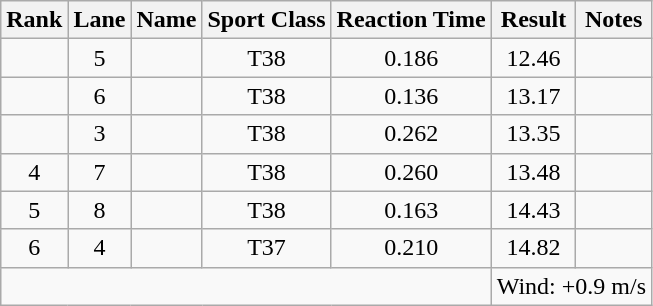<table class="wikitable sortable" style="text-align:center">
<tr>
<th>Rank</th>
<th>Lane</th>
<th>Name</th>
<th>Sport Class</th>
<th>Reaction Time</th>
<th>Result</th>
<th>Notes</th>
</tr>
<tr>
<td></td>
<td>5</td>
<td align="left"></td>
<td>T38</td>
<td>0.186</td>
<td>12.46</td>
<td><strong> </strong></td>
</tr>
<tr>
<td></td>
<td>6</td>
<td align="left"></td>
<td>T38</td>
<td>0.136</td>
<td>13.17</td>
<td></td>
</tr>
<tr>
<td></td>
<td>3</td>
<td align="left"></td>
<td>T38</td>
<td>0.262</td>
<td>13.35</td>
<td></td>
</tr>
<tr>
<td>4</td>
<td>7</td>
<td align="left"></td>
<td>T38</td>
<td>0.260</td>
<td>13.48</td>
<td></td>
</tr>
<tr>
<td>5</td>
<td>8</td>
<td align="left"></td>
<td>T38</td>
<td>0.163</td>
<td>14.43</td>
<td></td>
</tr>
<tr>
<td>6</td>
<td>4</td>
<td align="left"></td>
<td>T37</td>
<td>0.210</td>
<td>14.82</td>
<td></td>
</tr>
<tr class="sortbottom">
<td colspan=5></td>
<td colspan="2" style="text-align:left;">Wind: +0.9 m/s</td>
</tr>
</table>
